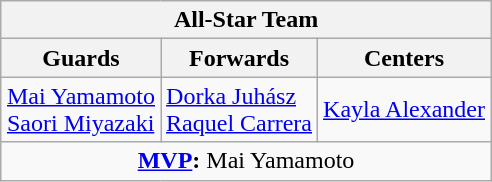<table class=wikitable style="margin:auto">
<tr>
<th colspan=3 align=center>All-Star Team</th>
</tr>
<tr>
<th>Guards</th>
<th>Forwards</th>
<th>Centers</th>
</tr>
<tr>
<td> <a href='#'>Mai Yamamoto</a><br> <a href='#'>Saori Miyazaki</a></td>
<td valign=center> <a href='#'>Dorka Juhász</a><br> <a href='#'>Raquel Carrera</a></td>
<td> <a href='#'>Kayla Alexander</a></td>
</tr>
<tr>
<td colspan=3 align=center><strong><a href='#'>MVP</a>:</strong>  Mai Yamamoto</td>
</tr>
</table>
